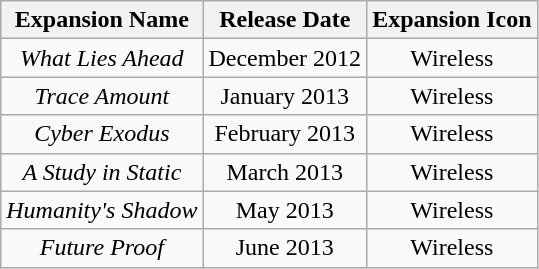<table class="wikitable" style="text-align:center">
<tr>
<th>Expansion Name</th>
<th>Release Date</th>
<th>Expansion Icon</th>
</tr>
<tr>
<td><em>What Lies Ahead</em></td>
<td>December 2012</td>
<td>Wireless</td>
</tr>
<tr>
<td><em>Trace Amount</em></td>
<td>January 2013</td>
<td>Wireless</td>
</tr>
<tr>
<td><em>Cyber Exodus</em></td>
<td>February 2013</td>
<td>Wireless</td>
</tr>
<tr>
<td><em>A Study in Static</em></td>
<td>March 2013</td>
<td>Wireless</td>
</tr>
<tr>
<td><em>Humanity's Shadow</em></td>
<td>May 2013</td>
<td>Wireless</td>
</tr>
<tr>
<td><em>Future Proof</em></td>
<td>June 2013</td>
<td>Wireless</td>
</tr>
</table>
